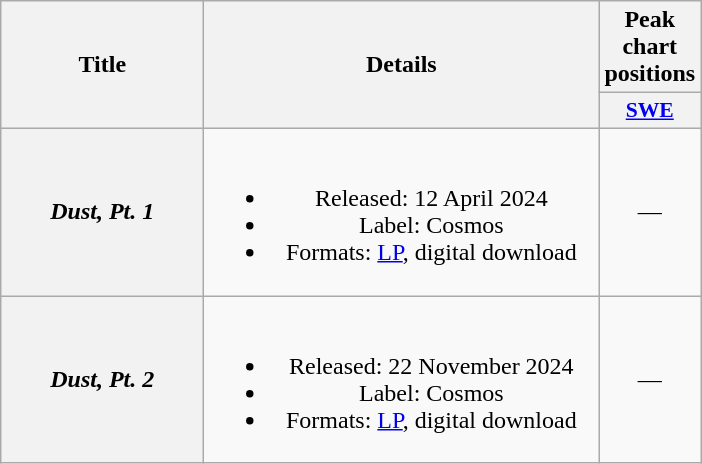<table class="wikitable plainrowheaders" style="text-align:center;">
<tr>
<th scope="col" rowspan="2" style="width:8em;">Title</th>
<th scope="col" rowspan="2" style="width:16em;">Details</th>
<th scope="col">Peak chart positions</th>
</tr>
<tr>
<th scope="col" style="width:2.5em;font-size:90%;"><a href='#'>SWE</a><br></th>
</tr>
<tr>
<th scope="row"><em>Dust, Pt. 1</em></th>
<td><br><ul><li>Released: 12 April 2024</li><li>Label: Cosmos</li><li>Formats: <a href='#'>LP</a>, digital download</li></ul></td>
<td>—</td>
</tr>
<tr>
<th scope="row"><em>Dust, Pt. 2</em></th>
<td><br><ul><li>Released: 22 November 2024</li><li>Label: Cosmos</li><li>Formats: <a href='#'>LP</a>, digital download</li></ul></td>
<td>—</td>
</tr>
</table>
